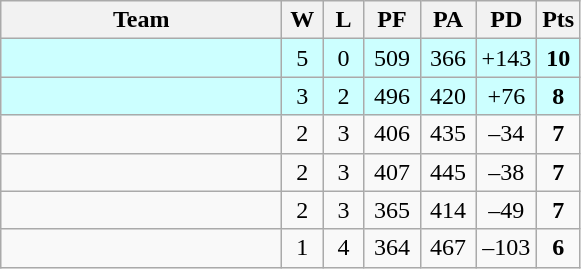<table class="wikitable" style="text-align:center;">
<tr>
<th width=180>Team</th>
<th width=20>W</th>
<th width=20>L</th>
<th width=30>PF</th>
<th width=30>PA</th>
<th width=30>PD</th>
<th width=20>Pts</th>
</tr>
<tr bgcolor="#CCFFFF">
<td align=left></td>
<td>5</td>
<td>0</td>
<td>509</td>
<td>366</td>
<td>+143</td>
<td><strong>10</strong></td>
</tr>
<tr bgcolor="#CCFFFF">
<td align=left></td>
<td>3</td>
<td>2</td>
<td>496</td>
<td>420</td>
<td>+76</td>
<td><strong>8</strong></td>
</tr>
<tr>
<td align=left></td>
<td>2</td>
<td>3</td>
<td>406</td>
<td>435</td>
<td>–34</td>
<td><strong>7</strong></td>
</tr>
<tr>
<td align=left></td>
<td>2</td>
<td>3</td>
<td>407</td>
<td>445</td>
<td>–38</td>
<td><strong>7</strong></td>
</tr>
<tr>
<td align=left></td>
<td>2</td>
<td>3</td>
<td>365</td>
<td>414</td>
<td>–49</td>
<td><strong>7</strong></td>
</tr>
<tr>
<td align=left></td>
<td>1</td>
<td>4</td>
<td>364</td>
<td>467</td>
<td>–103</td>
<td><strong>6</strong></td>
</tr>
</table>
